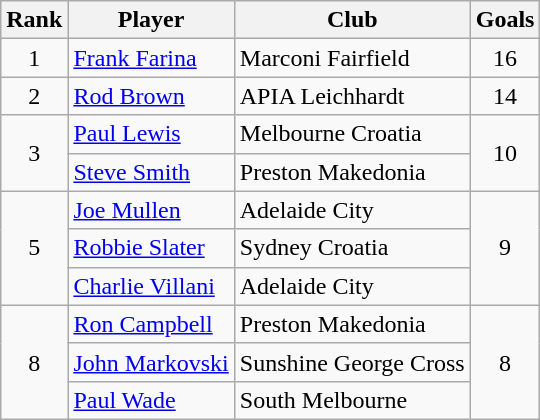<table class="wikitable" style="text-align:center">
<tr>
<th>Rank</th>
<th>Player</th>
<th>Club</th>
<th>Goals</th>
</tr>
<tr>
<td>1</td>
<td align="left"> <a href='#'>Frank Farina</a></td>
<td align="left">Marconi Fairfield</td>
<td>16</td>
</tr>
<tr>
<td>2</td>
<td align="left"> <a href='#'>Rod Brown</a></td>
<td align="left">APIA Leichhardt</td>
<td>14</td>
</tr>
<tr>
<td rowspan="2">3</td>
<td align="left"> <a href='#'>Paul Lewis</a></td>
<td align="left">Melbourne Croatia</td>
<td rowspan="2">10</td>
</tr>
<tr>
<td align="left"> <a href='#'>Steve Smith</a></td>
<td align="left">Preston Makedonia</td>
</tr>
<tr>
<td rowspan="3">5</td>
<td align="left"> <a href='#'>Joe Mullen</a></td>
<td align="left">Adelaide City</td>
<td rowspan="3">9</td>
</tr>
<tr>
<td align="left"> <a href='#'>Robbie Slater</a></td>
<td align="left">Sydney Croatia</td>
</tr>
<tr>
<td align="left"> <a href='#'>Charlie Villani</a></td>
<td align="left">Adelaide City</td>
</tr>
<tr>
<td rowspan="3">8</td>
<td align="left"> <a href='#'>Ron Campbell</a></td>
<td align="left">Preston Makedonia</td>
<td rowspan="3">8</td>
</tr>
<tr>
<td align="left"> <a href='#'>John Markovski</a></td>
<td align="left">Sunshine George Cross</td>
</tr>
<tr>
<td align="left"> <a href='#'>Paul Wade</a></td>
<td align="left">South Melbourne</td>
</tr>
</table>
